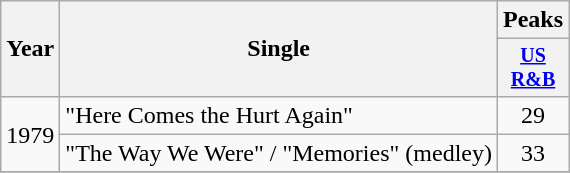<table class="wikitable" style="text-align:center;">
<tr>
<th rowspan="2">Year</th>
<th rowspan="2">Single</th>
<th colspan="1">Peaks</th>
</tr>
<tr style="font-size:smaller;">
<th width="35"><a href='#'>US<br>R&B</a><br></th>
</tr>
<tr>
<td rowspan="2">1979</td>
<td align="left">"Here Comes the Hurt Again"</td>
<td>29</td>
</tr>
<tr>
<td align="left">"The Way We Were" / "Memories" (medley)</td>
<td>33</td>
</tr>
<tr>
</tr>
</table>
